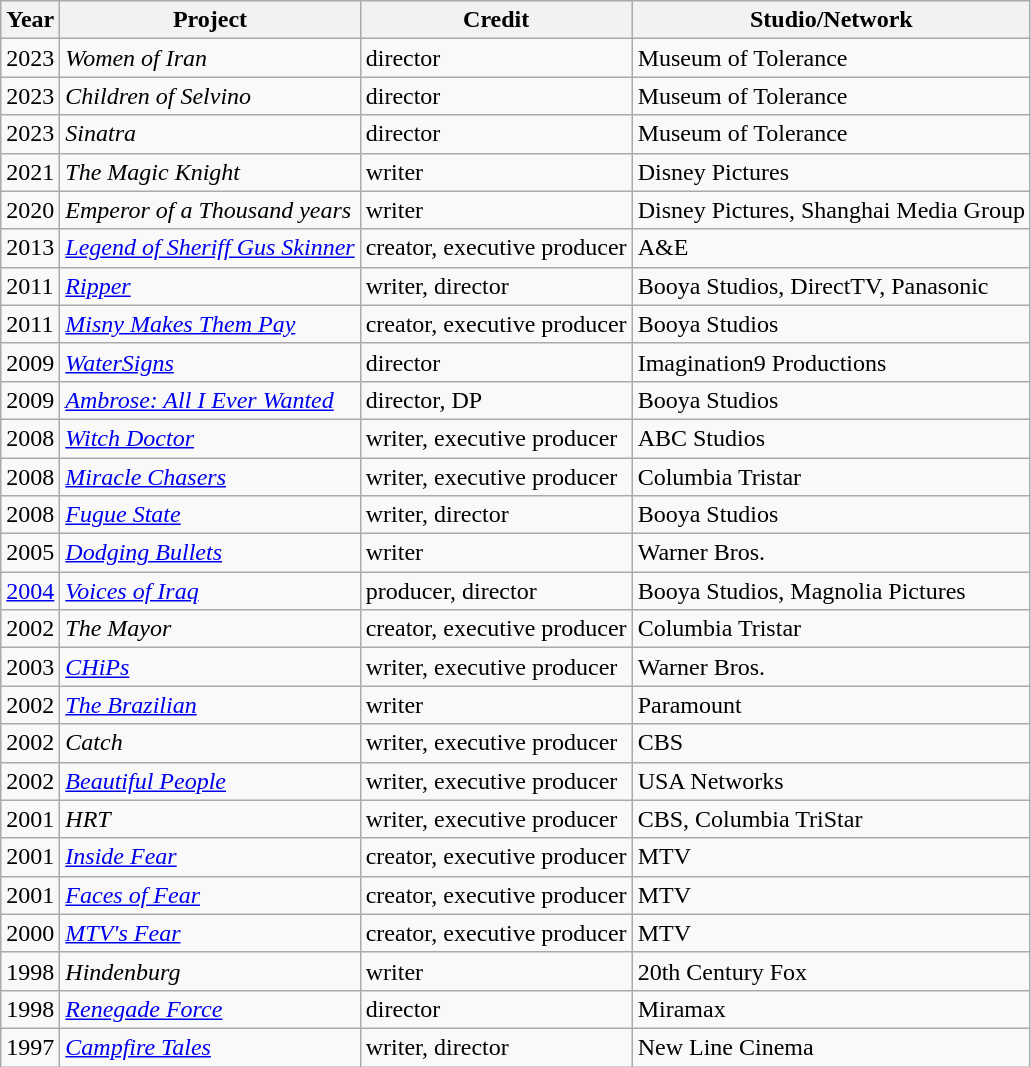<table class="wikitable">
<tr>
<th>Year</th>
<th>Project</th>
<th>Credit</th>
<th>Studio/Network</th>
</tr>
<tr>
<td>2023</td>
<td><em>Women of Iran</em></td>
<td>director</td>
<td>Museum of Tolerance</td>
</tr>
<tr>
<td>2023</td>
<td><em>Children of Selvino</em></td>
<td>director</td>
<td>Museum of Tolerance</td>
</tr>
<tr>
<td>2023</td>
<td><em>Sinatra</em></td>
<td>director</td>
<td>Museum of Tolerance</td>
</tr>
<tr>
<td>2021</td>
<td><em>The Magic Knight</em></td>
<td>writer</td>
<td>Disney Pictures</td>
</tr>
<tr>
<td>2020</td>
<td><em>Emperor of a Thousand years</em></td>
<td>writer</td>
<td>Disney Pictures, Shanghai Media Group</td>
</tr>
<tr>
<td>2013</td>
<td><em><a href='#'>Legend of Sheriff Gus Skinner</a></em></td>
<td>creator, executive producer</td>
<td>A&E</td>
</tr>
<tr>
<td>2011</td>
<td><em><a href='#'>Ripper</a></em></td>
<td>writer, director</td>
<td>Booya Studios, DirectTV, Panasonic</td>
</tr>
<tr>
<td>2011</td>
<td><em><a href='#'>Misny Makes Them Pay</a></em></td>
<td>creator, executive producer</td>
<td>Booya Studios</td>
</tr>
<tr>
<td>2009</td>
<td><em><a href='#'>WaterSigns</a> </em></td>
<td>director</td>
<td>Imagination9 Productions</td>
</tr>
<tr>
<td>2009</td>
<td><em><a href='#'>Ambrose: All I Ever Wanted</a> </em></td>
<td>director, DP</td>
<td>Booya Studios</td>
</tr>
<tr>
<td>2008</td>
<td><em><a href='#'>Witch Doctor</a></em></td>
<td>writer, executive producer</td>
<td>ABC Studios</td>
</tr>
<tr>
<td>2008</td>
<td><em><a href='#'>Miracle Chasers</a></em></td>
<td>writer, executive producer</td>
<td>Columbia Tristar</td>
</tr>
<tr>
<td>2008</td>
<td><em><a href='#'>Fugue State</a></em></td>
<td>writer, director</td>
<td>Booya Studios</td>
</tr>
<tr>
<td>2005</td>
<td><em><a href='#'>Dodging Bullets</a></em></td>
<td>writer</td>
<td>Warner Bros.</td>
</tr>
<tr>
<td><a href='#'>2004</a></td>
<td><em><a href='#'>Voices of Iraq</a></em></td>
<td>producer, director</td>
<td>Booya Studios, Magnolia Pictures</td>
</tr>
<tr>
<td>2002</td>
<td><em>The Mayor</em></td>
<td>creator, executive producer</td>
<td>Columbia Tristar</td>
</tr>
<tr>
<td>2003</td>
<td><em><a href='#'>CHiPs</a></em></td>
<td>writer, executive producer</td>
<td>Warner Bros.</td>
</tr>
<tr>
<td>2002</td>
<td><em><a href='#'>The Brazilian</a></em></td>
<td>writer</td>
<td>Paramount</td>
</tr>
<tr>
<td>2002</td>
<td><em>Catch</em></td>
<td>writer, executive producer</td>
<td>CBS</td>
</tr>
<tr>
<td>2002</td>
<td><em><a href='#'>Beautiful People</a></em></td>
<td>writer, executive producer</td>
<td>USA Networks</td>
</tr>
<tr>
<td>2001</td>
<td><em>HRT</em></td>
<td>writer, executive producer</td>
<td>CBS, Columbia TriStar</td>
</tr>
<tr>
<td>2001</td>
<td><em><a href='#'>Inside Fear</a></em></td>
<td>creator, executive producer</td>
<td>MTV</td>
</tr>
<tr>
<td>2001</td>
<td><em><a href='#'>Faces of Fear</a></em></td>
<td>creator, executive producer</td>
<td>MTV</td>
</tr>
<tr>
<td>2000</td>
<td><em><a href='#'>MTV's Fear</a></em></td>
<td>creator, executive producer</td>
<td>MTV</td>
</tr>
<tr>
<td>1998</td>
<td><em>Hindenburg</em></td>
<td>writer</td>
<td>20th Century Fox</td>
</tr>
<tr>
<td>1998</td>
<td><em><a href='#'>Renegade Force</a></em></td>
<td>director</td>
<td>Miramax</td>
</tr>
<tr>
<td>1997</td>
<td><em><a href='#'>Campfire Tales</a></em></td>
<td>writer, director</td>
<td>New Line Cinema</td>
</tr>
</table>
